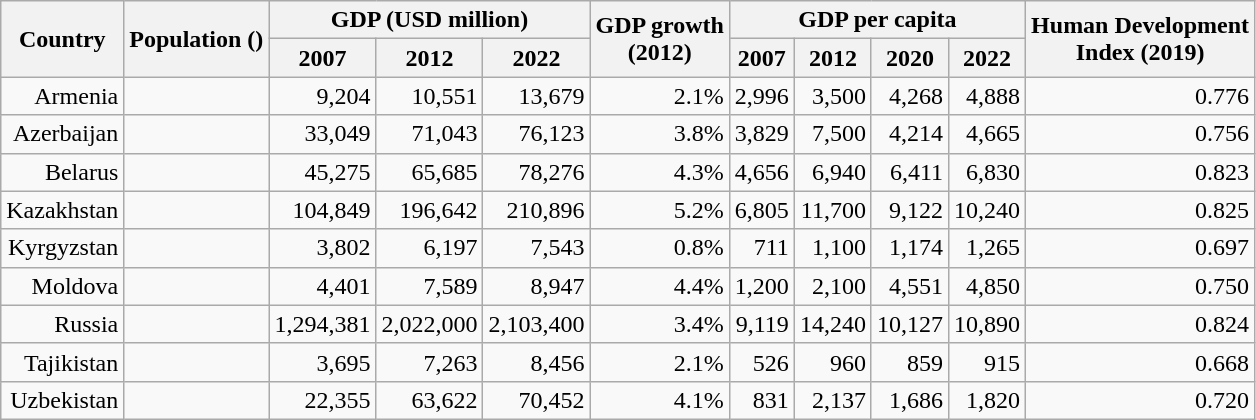<table class="wikitable sortable plainrowheaders" style="text-align: right;">
<tr>
<th rowspan="2" scope="col">Country</th>
<th rowspan="2">Population ()</th>
<th colspan="3">GDP (USD million)</th>
<th rowspan="2" scope="col">GDP growth<br>(2012)</th>
<th colspan="4" scope="col">GDP per capita</th>
<th rowspan="2" scope="col">Human Development<br>Index (2019)</th>
</tr>
<tr>
<th scope="col">2007</th>
<th scope="col">2012</th>
<th scope="col">2022</th>
<th scope="col">2007</th>
<th scope="col">2012</th>
<th scope="col">2020</th>
<th scope="col">2022</th>
</tr>
<tr>
<td scope="row">Armenia</td>
<td></td>
<td>9,204</td>
<td>10,551</td>
<td>13,679</td>
<td>2.1%</td>
<td>2,996</td>
<td>3,500</td>
<td>4,268</td>
<td>4,888</td>
<td>0.776</td>
</tr>
<tr>
<td scope="row">Azerbaijan</td>
<td></td>
<td>33,049</td>
<td>71,043</td>
<td>76,123</td>
<td>3.8%</td>
<td>3,829</td>
<td>7,500</td>
<td>4,214</td>
<td>4,665</td>
<td>0.756</td>
</tr>
<tr>
<td scope="row">Belarus</td>
<td></td>
<td>45,275</td>
<td>65,685</td>
<td>78,276</td>
<td>4.3%</td>
<td>4,656</td>
<td>6,940</td>
<td>6,411</td>
<td>6,830</td>
<td>0.823</td>
</tr>
<tr>
<td scope="row">Kazakhstan</td>
<td></td>
<td>104,849</td>
<td>196,642</td>
<td>210,896</td>
<td>5.2%</td>
<td>6,805</td>
<td>11,700</td>
<td>9,122</td>
<td>10,240</td>
<td>0.825</td>
</tr>
<tr>
<td scope="row">Kyrgyzstan</td>
<td></td>
<td>3,802</td>
<td>6,197</td>
<td>7,543</td>
<td>0.8%</td>
<td>711</td>
<td>1,100</td>
<td>1,174</td>
<td>1,265</td>
<td>0.697</td>
</tr>
<tr>
<td scope="row">Moldova</td>
<td></td>
<td>4,401</td>
<td>7,589</td>
<td>8,947</td>
<td>4.4%</td>
<td>1,200</td>
<td>2,100</td>
<td>4,551</td>
<td>4,850</td>
<td>0.750</td>
</tr>
<tr>
<td scope="row">Russia</td>
<td></td>
<td>1,294,381</td>
<td>2,022,000</td>
<td>2,103,400</td>
<td>3.4%</td>
<td>9,119</td>
<td>14,240</td>
<td>10,127</td>
<td>10,890</td>
<td>0.824</td>
</tr>
<tr>
<td scope="row">Tajikistan</td>
<td></td>
<td>3,695</td>
<td>7,263</td>
<td>8,456</td>
<td>2.1%</td>
<td>526</td>
<td>960</td>
<td>859</td>
<td>915</td>
<td>0.668</td>
</tr>
<tr>
<td scope="row">Uzbekistan</td>
<td></td>
<td>22,355</td>
<td>63,622</td>
<td>70,452</td>
<td>4.1%</td>
<td>831</td>
<td>2,137</td>
<td>1,686</td>
<td>1,820</td>
<td>0.720</td>
</tr>
</table>
